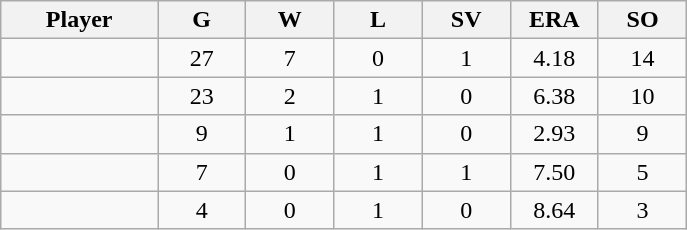<table class="wikitable sortable">
<tr>
<th bgcolor="#DDDDFF" width="16%">Player</th>
<th bgcolor="#DDDDFF" width="9%">G</th>
<th bgcolor="#DDDDFF" width="9%">W</th>
<th bgcolor="#DDDDFF" width="9%">L</th>
<th bgcolor="#DDDDFF" width="9%">SV</th>
<th bgcolor="#DDDDFF" width="9%">ERA</th>
<th bgcolor="#DDDDFF" width="9%">SO</th>
</tr>
<tr align="center">
<td></td>
<td>27</td>
<td>7</td>
<td>0</td>
<td>1</td>
<td>4.18</td>
<td>14</td>
</tr>
<tr align="center">
<td></td>
<td>23</td>
<td>2</td>
<td>1</td>
<td>0</td>
<td>6.38</td>
<td>10</td>
</tr>
<tr align="center">
<td></td>
<td>9</td>
<td>1</td>
<td>1</td>
<td>0</td>
<td>2.93</td>
<td>9</td>
</tr>
<tr align="center">
<td></td>
<td>7</td>
<td>0</td>
<td>1</td>
<td>1</td>
<td>7.50</td>
<td>5</td>
</tr>
<tr align="center">
<td></td>
<td>4</td>
<td>0</td>
<td>1</td>
<td>0</td>
<td>8.64</td>
<td>3</td>
</tr>
</table>
